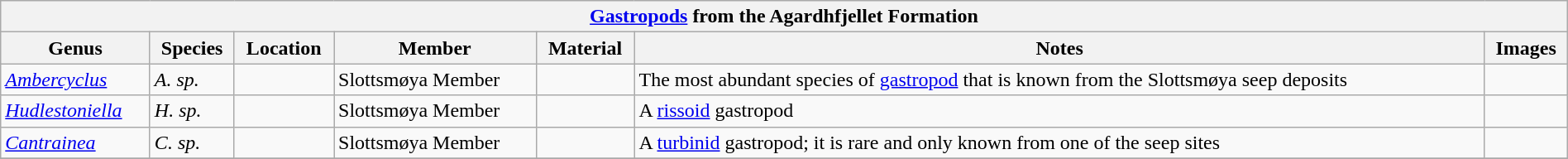<table class="wikitable"  style="margin:auto; width:100%;">
<tr>
<th colspan="7" align="center"><strong><a href='#'>Gastropods</a> from the Agardhfjellet Formation</strong></th>
</tr>
<tr>
<th>Genus</th>
<th>Species</th>
<th>Location</th>
<th>Member</th>
<th>Material</th>
<th>Notes</th>
<th>Images</th>
</tr>
<tr>
<td><em><a href='#'>Ambercyclus</a></em></td>
<td><em>A. sp.</em></td>
<td></td>
<td>Slottsmøya Member</td>
<td></td>
<td>The most abundant species of <a href='#'>gastropod</a> that is known from the Slottsmøya seep deposits</td>
<td></td>
</tr>
<tr>
<td><em><a href='#'>Hudlestoniella</a></em></td>
<td><em>H. sp.</em></td>
<td></td>
<td>Slottsmøya Member</td>
<td></td>
<td>A <a href='#'>rissoid</a> gastropod</td>
<td></td>
</tr>
<tr>
<td><em><a href='#'>Cantrainea</a></em></td>
<td><em>C. sp.</em></td>
<td></td>
<td>Slottsmøya Member</td>
<td></td>
<td>A <a href='#'>turbinid</a> gastropod; it is rare and only known from one of the seep sites</td>
<td></td>
</tr>
<tr>
</tr>
</table>
